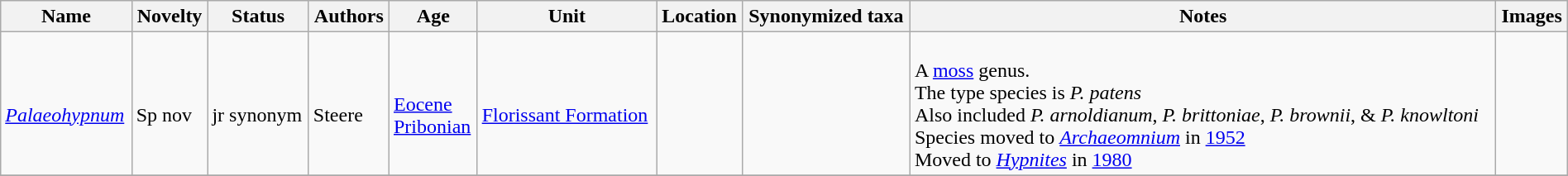<table class="wikitable sortable" align="center" width="100%">
<tr>
<th>Name</th>
<th>Novelty</th>
<th>Status</th>
<th>Authors</th>
<th>Age</th>
<th>Unit</th>
<th>Location</th>
<th>Synonymized taxa</th>
<th>Notes</th>
<th>Images</th>
</tr>
<tr>
<td><br><em><a href='#'>Palaeohypnum</a></em></td>
<td><br>Sp nov</td>
<td><br>jr synonym</td>
<td><br>Steere</td>
<td><br><a href='#'>Eocene</a><br><a href='#'>Pribonian</a></td>
<td><br><a href='#'>Florissant Formation</a></td>
<td><br><br></td>
<td></td>
<td><br>A <a href='#'>moss</a> genus.<br> The type species is <em>P. patens</em><br> Also included <em>P. arnoldianum</em>, <em>P. brittoniae</em>, <em>P. brownii</em>, & <em>P. knowltoni</em><br> Species moved to <em><a href='#'>Archaeomnium</a></em> in <a href='#'>1952</a><br> Moved to <em><a href='#'>Hypnites</a></em> in <a href='#'>1980</a></td>
<td></td>
</tr>
<tr>
</tr>
</table>
